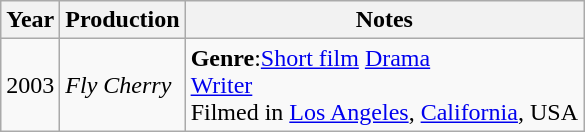<table class="wikitable sortable">
<tr>
<th>Year</th>
<th>Production</th>
<th class="unsortable">Notes</th>
</tr>
<tr>
<td>2003</td>
<td><em>Fly Cherry</em></td>
<td><strong>Genre</strong>:<a href='#'>Short film</a> <a href='#'>Drama</a><br><a href='#'>Writer</a><br>Filmed in <a href='#'>Los Angeles</a>, <a href='#'>California</a>, USA</td>
</tr>
</table>
